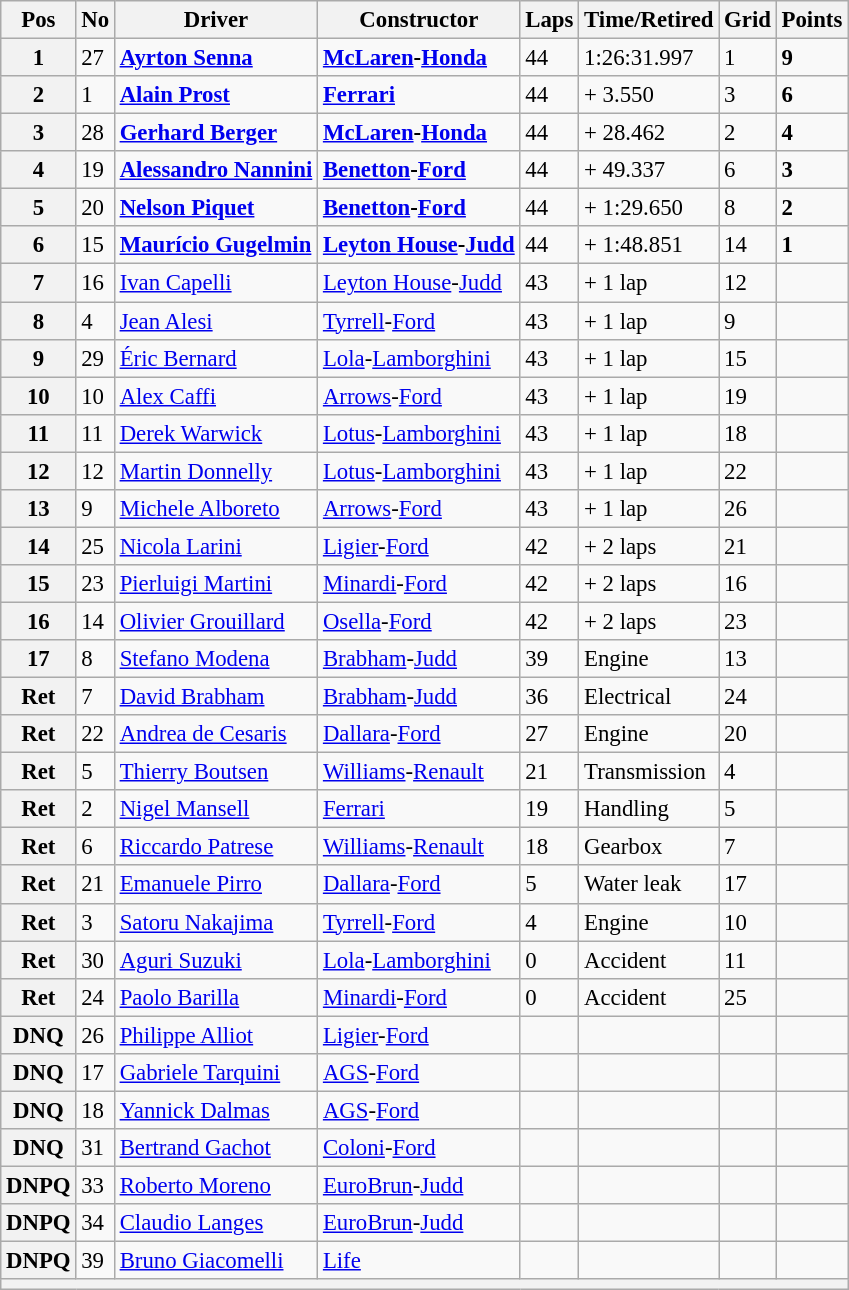<table class="wikitable" style="font-size: 95%;">
<tr>
<th>Pos</th>
<th>No</th>
<th>Driver</th>
<th>Constructor</th>
<th>Laps</th>
<th>Time/Retired</th>
<th>Grid</th>
<th>Points</th>
</tr>
<tr>
<th>1</th>
<td>27</td>
<td> <strong><a href='#'>Ayrton Senna</a></strong></td>
<td><strong><a href='#'>McLaren</a>-<a href='#'>Honda</a></strong></td>
<td>44</td>
<td>1:26:31.997</td>
<td>1</td>
<td><strong>9</strong></td>
</tr>
<tr>
<th>2</th>
<td>1</td>
<td> <strong><a href='#'>Alain Prost</a></strong></td>
<td><strong><a href='#'>Ferrari</a></strong></td>
<td>44</td>
<td>+ 3.550</td>
<td>3</td>
<td><strong>6</strong></td>
</tr>
<tr>
<th>3</th>
<td>28</td>
<td> <strong><a href='#'>Gerhard Berger</a></strong></td>
<td><strong><a href='#'>McLaren</a>-<a href='#'>Honda</a></strong></td>
<td>44</td>
<td>+ 28.462</td>
<td>2</td>
<td><strong>4</strong></td>
</tr>
<tr>
<th>4</th>
<td>19</td>
<td> <strong><a href='#'>Alessandro Nannini</a></strong></td>
<td><strong><a href='#'>Benetton</a>-<a href='#'>Ford</a></strong></td>
<td>44</td>
<td>+ 49.337</td>
<td>6</td>
<td><strong>3</strong></td>
</tr>
<tr>
<th>5</th>
<td>20</td>
<td> <strong><a href='#'>Nelson Piquet</a></strong></td>
<td><strong><a href='#'>Benetton</a>-<a href='#'>Ford</a></strong></td>
<td>44</td>
<td>+ 1:29.650</td>
<td>8</td>
<td><strong>2</strong></td>
</tr>
<tr>
<th>6</th>
<td>15</td>
<td> <strong><a href='#'>Maurício Gugelmin</a></strong></td>
<td><strong><a href='#'>Leyton House</a>-<a href='#'>Judd</a></strong></td>
<td>44</td>
<td>+ 1:48.851</td>
<td>14</td>
<td><strong>1</strong></td>
</tr>
<tr>
<th>7</th>
<td>16</td>
<td> <a href='#'>Ivan Capelli</a></td>
<td><a href='#'>Leyton House</a>-<a href='#'>Judd</a></td>
<td>43</td>
<td>+ 1 lap</td>
<td>12</td>
<td></td>
</tr>
<tr>
<th>8</th>
<td>4</td>
<td> <a href='#'>Jean Alesi</a></td>
<td><a href='#'>Tyrrell</a>-<a href='#'>Ford</a></td>
<td>43</td>
<td>+ 1 lap</td>
<td>9</td>
<td></td>
</tr>
<tr>
<th>9</th>
<td>29</td>
<td> <a href='#'>Éric Bernard</a></td>
<td><a href='#'>Lola</a>-<a href='#'>Lamborghini</a></td>
<td>43</td>
<td>+ 1 lap</td>
<td>15</td>
<td></td>
</tr>
<tr>
<th>10</th>
<td>10</td>
<td> <a href='#'>Alex Caffi</a></td>
<td><a href='#'>Arrows</a>-<a href='#'>Ford</a></td>
<td>43</td>
<td>+ 1 lap</td>
<td>19</td>
<td></td>
</tr>
<tr>
<th>11</th>
<td>11</td>
<td> <a href='#'>Derek Warwick</a></td>
<td><a href='#'>Lotus</a>-<a href='#'>Lamborghini</a></td>
<td>43</td>
<td>+ 1 lap</td>
<td>18</td>
<td></td>
</tr>
<tr>
<th>12</th>
<td>12</td>
<td> <a href='#'>Martin Donnelly</a></td>
<td><a href='#'>Lotus</a>-<a href='#'>Lamborghini</a></td>
<td>43</td>
<td>+ 1 lap</td>
<td>22</td>
<td></td>
</tr>
<tr>
<th>13</th>
<td>9</td>
<td> <a href='#'>Michele Alboreto</a></td>
<td><a href='#'>Arrows</a>-<a href='#'>Ford</a></td>
<td>43</td>
<td>+ 1 lap</td>
<td>26</td>
<td></td>
</tr>
<tr>
<th>14</th>
<td>25</td>
<td> <a href='#'>Nicola Larini</a></td>
<td><a href='#'>Ligier</a>-<a href='#'>Ford</a></td>
<td>42</td>
<td>+ 2 laps</td>
<td>21</td>
<td></td>
</tr>
<tr>
<th>15</th>
<td>23</td>
<td> <a href='#'>Pierluigi Martini</a></td>
<td><a href='#'>Minardi</a>-<a href='#'>Ford</a></td>
<td>42</td>
<td>+ 2 laps</td>
<td>16</td>
<td></td>
</tr>
<tr>
<th>16</th>
<td>14</td>
<td> <a href='#'>Olivier Grouillard</a></td>
<td><a href='#'>Osella</a>-<a href='#'>Ford</a></td>
<td>42</td>
<td>+ 2 laps</td>
<td>23</td>
<td></td>
</tr>
<tr>
<th>17</th>
<td>8</td>
<td> <a href='#'>Stefano Modena</a></td>
<td><a href='#'>Brabham</a>-<a href='#'>Judd</a></td>
<td>39</td>
<td>Engine</td>
<td>13</td>
<td></td>
</tr>
<tr>
<th>Ret</th>
<td>7</td>
<td> <a href='#'>David Brabham</a></td>
<td><a href='#'>Brabham</a>-<a href='#'>Judd</a></td>
<td>36</td>
<td>Electrical</td>
<td>24</td>
<td></td>
</tr>
<tr>
<th>Ret</th>
<td>22</td>
<td> <a href='#'>Andrea de Cesaris</a></td>
<td><a href='#'>Dallara</a>-<a href='#'>Ford</a></td>
<td>27</td>
<td>Engine</td>
<td>20</td>
<td></td>
</tr>
<tr>
<th>Ret</th>
<td>5</td>
<td> <a href='#'>Thierry Boutsen</a></td>
<td><a href='#'>Williams</a>-<a href='#'>Renault</a></td>
<td>21</td>
<td>Transmission</td>
<td>4</td>
<td></td>
</tr>
<tr>
<th>Ret</th>
<td>2</td>
<td> <a href='#'>Nigel Mansell</a></td>
<td><a href='#'>Ferrari</a></td>
<td>19</td>
<td>Handling</td>
<td>5</td>
<td></td>
</tr>
<tr>
<th>Ret</th>
<td>6</td>
<td> <a href='#'>Riccardo Patrese</a></td>
<td><a href='#'>Williams</a>-<a href='#'>Renault</a></td>
<td>18</td>
<td>Gearbox</td>
<td>7</td>
<td></td>
</tr>
<tr>
<th>Ret</th>
<td>21</td>
<td> <a href='#'>Emanuele Pirro</a></td>
<td><a href='#'>Dallara</a>-<a href='#'>Ford</a></td>
<td>5</td>
<td>Water leak</td>
<td>17</td>
<td></td>
</tr>
<tr>
<th>Ret</th>
<td>3</td>
<td> <a href='#'>Satoru Nakajima</a></td>
<td><a href='#'>Tyrrell</a>-<a href='#'>Ford</a></td>
<td>4</td>
<td>Engine</td>
<td>10</td>
<td></td>
</tr>
<tr>
<th>Ret</th>
<td>30</td>
<td> <a href='#'>Aguri Suzuki</a></td>
<td><a href='#'>Lola</a>-<a href='#'>Lamborghini</a></td>
<td>0</td>
<td>Accident</td>
<td>11</td>
<td></td>
</tr>
<tr>
<th>Ret</th>
<td>24</td>
<td> <a href='#'>Paolo Barilla</a></td>
<td><a href='#'>Minardi</a>-<a href='#'>Ford</a></td>
<td>0</td>
<td>Accident</td>
<td>25</td>
<td></td>
</tr>
<tr>
<th>DNQ</th>
<td>26</td>
<td> <a href='#'>Philippe Alliot</a></td>
<td><a href='#'>Ligier</a>-<a href='#'>Ford</a></td>
<td></td>
<td></td>
<td></td>
<td></td>
</tr>
<tr>
<th>DNQ</th>
<td>17</td>
<td> <a href='#'>Gabriele Tarquini</a></td>
<td><a href='#'>AGS</a>-<a href='#'>Ford</a></td>
<td></td>
<td></td>
<td></td>
<td></td>
</tr>
<tr>
<th>DNQ</th>
<td>18</td>
<td> <a href='#'>Yannick Dalmas</a></td>
<td><a href='#'>AGS</a>-<a href='#'>Ford</a></td>
<td></td>
<td></td>
<td></td>
<td></td>
</tr>
<tr>
<th>DNQ</th>
<td>31</td>
<td> <a href='#'>Bertrand Gachot</a></td>
<td><a href='#'>Coloni</a>-<a href='#'>Ford</a></td>
<td></td>
<td></td>
<td></td>
<td></td>
</tr>
<tr>
<th>DNPQ</th>
<td>33</td>
<td> <a href='#'>Roberto Moreno</a></td>
<td><a href='#'>EuroBrun</a>-<a href='#'>Judd</a></td>
<td></td>
<td></td>
<td></td>
<td></td>
</tr>
<tr>
<th>DNPQ</th>
<td>34</td>
<td> <a href='#'>Claudio Langes</a></td>
<td><a href='#'>EuroBrun</a>-<a href='#'>Judd</a></td>
<td></td>
<td></td>
<td></td>
<td></td>
</tr>
<tr>
<th>DNPQ</th>
<td>39</td>
<td> <a href='#'>Bruno Giacomelli</a></td>
<td><a href='#'>Life</a></td>
<td></td>
<td></td>
<td></td>
<td></td>
</tr>
<tr>
<th colspan="8"></th>
</tr>
</table>
